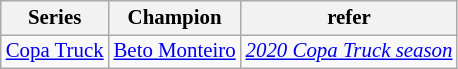<table class="wikitable" style="font-size:87%">
<tr>
<th>Series</th>
<th>Champion</th>
<th>refer</th>
</tr>
<tr>
<td><a href='#'>Copa Truck</a></td>
<td> <a href='#'>Beto Monteiro</a></td>
<td><em><a href='#'>2020 Copa Truck season</a></em></td>
</tr>
</table>
